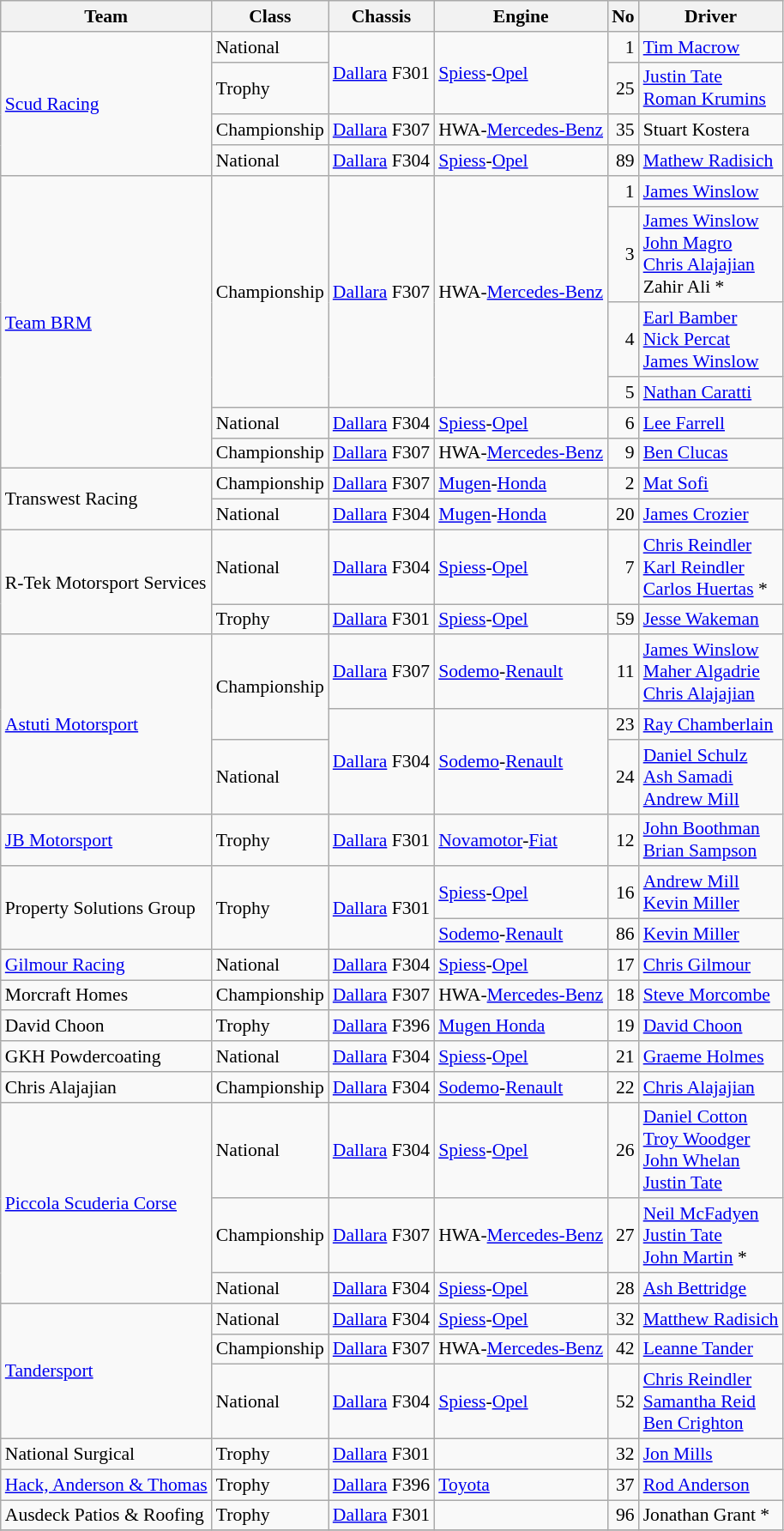<table class="wikitable" style="font-size: 90%;">
<tr>
<th>Team</th>
<th>Class</th>
<th>Chassis</th>
<th>Engine</th>
<th>No</th>
<th>Driver</th>
</tr>
<tr>
<td rowspan=4><a href='#'>Scud Racing</a></td>
<td>National</td>
<td rowspan=2><a href='#'>Dallara</a> F301</td>
<td rowspan=2><a href='#'>Spiess</a>-<a href='#'>Opel</a></td>
<td align="right">1</td>
<td> <a href='#'>Tim Macrow</a></td>
</tr>
<tr>
<td>Trophy</td>
<td align="right">25</td>
<td> <a href='#'>Justin Tate</a><br> <a href='#'>Roman Krumins</a></td>
</tr>
<tr>
<td>Championship</td>
<td><a href='#'>Dallara</a> F307</td>
<td>HWA-<a href='#'>Mercedes-Benz</a></td>
<td align="right">35</td>
<td> Stuart Kostera</td>
</tr>
<tr>
<td>National</td>
<td><a href='#'>Dallara</a> F304</td>
<td><a href='#'>Spiess</a>-<a href='#'>Opel</a></td>
<td align="right">89</td>
<td> <a href='#'>Mathew Radisich</a></td>
</tr>
<tr>
<td rowspan=6><a href='#'>Team BRM</a></td>
<td rowspan=4>Championship</td>
<td rowspan=4><a href='#'>Dallara</a> F307</td>
<td rowspan=4>HWA-<a href='#'>Mercedes-Benz</a></td>
<td align="right">1</td>
<td> <a href='#'>James Winslow</a></td>
</tr>
<tr>
<td align="right">3</td>
<td> <a href='#'>James Winslow</a><br> <a href='#'>John Magro</a><br> <a href='#'>Chris Alajajian</a><br> Zahir Ali *</td>
</tr>
<tr>
<td align="right">4</td>
<td> <a href='#'>Earl Bamber</a><br> <a href='#'>Nick Percat</a><br> <a href='#'>James Winslow</a></td>
</tr>
<tr>
<td align="right">5</td>
<td> <a href='#'>Nathan Caratti</a></td>
</tr>
<tr>
<td>National</td>
<td><a href='#'>Dallara</a> F304</td>
<td><a href='#'>Spiess</a>-<a href='#'>Opel</a></td>
<td align="right">6</td>
<td> <a href='#'>Lee Farrell</a></td>
</tr>
<tr>
<td>Championship</td>
<td><a href='#'>Dallara</a> F307</td>
<td>HWA-<a href='#'>Mercedes-Benz</a></td>
<td align="right">9</td>
<td> <a href='#'>Ben Clucas</a></td>
</tr>
<tr>
<td rowspan=2>Transwest Racing</td>
<td>Championship</td>
<td><a href='#'>Dallara</a> F307</td>
<td><a href='#'>Mugen</a>-<a href='#'>Honda</a></td>
<td align="right">2</td>
<td> <a href='#'>Mat Sofi</a></td>
</tr>
<tr>
<td>National</td>
<td><a href='#'>Dallara</a> F304</td>
<td><a href='#'>Mugen</a>-<a href='#'>Honda</a></td>
<td align="right">20</td>
<td> <a href='#'>James Crozier</a></td>
</tr>
<tr>
<td rowspan=2>R-Tek Motorsport Services</td>
<td>National</td>
<td><a href='#'>Dallara</a> F304</td>
<td><a href='#'>Spiess</a>-<a href='#'>Opel</a></td>
<td align="right">7</td>
<td> <a href='#'>Chris Reindler</a><br> <a href='#'>Karl Reindler</a><br> <a href='#'>Carlos Huertas</a> *</td>
</tr>
<tr>
<td>Trophy</td>
<td><a href='#'>Dallara</a> F301</td>
<td><a href='#'>Spiess</a>-<a href='#'>Opel</a></td>
<td align="right">59</td>
<td> <a href='#'>Jesse Wakeman</a></td>
</tr>
<tr>
<td rowspan=3><a href='#'>Astuti Motorsport</a></td>
<td rowspan=2>Championship</td>
<td><a href='#'>Dallara</a> F307</td>
<td><a href='#'>Sodemo</a>-<a href='#'>Renault</a></td>
<td align="right">11</td>
<td> <a href='#'>James Winslow</a><br> <a href='#'>Maher Algadrie</a><br> <a href='#'>Chris Alajajian</a></td>
</tr>
<tr>
<td rowspan=2><a href='#'>Dallara</a> F304</td>
<td rowspan=2><a href='#'>Sodemo</a>-<a href='#'>Renault</a></td>
<td align="right">23</td>
<td> <a href='#'>Ray Chamberlain</a></td>
</tr>
<tr>
<td>National</td>
<td align="right">24</td>
<td> <a href='#'>Daniel Schulz</a><br> <a href='#'>Ash Samadi</a><br> <a href='#'>Andrew Mill</a></td>
</tr>
<tr>
<td><a href='#'>JB Motorsport</a></td>
<td>Trophy</td>
<td><a href='#'>Dallara</a> F301</td>
<td><a href='#'>Novamotor</a>-<a href='#'>Fiat</a></td>
<td align="right">12</td>
<td> <a href='#'>John Boothman</a><br> <a href='#'>Brian Sampson</a></td>
</tr>
<tr>
<td rowspan=2>Property Solutions Group</td>
<td rowspan=2>Trophy</td>
<td rowspan=2><a href='#'>Dallara</a> F301</td>
<td><a href='#'>Spiess</a>-<a href='#'>Opel</a></td>
<td align="right">16</td>
<td> <a href='#'>Andrew Mill</a><br> <a href='#'>Kevin Miller</a></td>
</tr>
<tr>
<td><a href='#'>Sodemo</a>-<a href='#'>Renault</a></td>
<td align="right">86</td>
<td> <a href='#'>Kevin Miller</a></td>
</tr>
<tr>
<td><a href='#'>Gilmour Racing</a></td>
<td>National</td>
<td><a href='#'>Dallara</a> F304</td>
<td><a href='#'>Spiess</a>-<a href='#'>Opel</a></td>
<td align="right">17</td>
<td> <a href='#'>Chris Gilmour</a></td>
</tr>
<tr>
<td>Morcraft Homes</td>
<td>Championship</td>
<td><a href='#'>Dallara</a> F307</td>
<td>HWA-<a href='#'>Mercedes-Benz</a></td>
<td align="right">18</td>
<td> <a href='#'>Steve Morcombe</a></td>
</tr>
<tr>
<td>David Choon</td>
<td>Trophy</td>
<td><a href='#'>Dallara</a> F396</td>
<td><a href='#'>Mugen Honda</a></td>
<td align="right">19</td>
<td> <a href='#'>David Choon</a></td>
</tr>
<tr>
<td>GKH Powdercoating</td>
<td>National</td>
<td><a href='#'>Dallara</a> F304</td>
<td><a href='#'>Spiess</a>-<a href='#'>Opel</a></td>
<td align="right">21</td>
<td> <a href='#'>Graeme Holmes</a></td>
</tr>
<tr>
<td>Chris Alajajian</td>
<td>Championship</td>
<td><a href='#'>Dallara</a> F304</td>
<td><a href='#'>Sodemo</a>-<a href='#'>Renault</a></td>
<td align="right">22</td>
<td> <a href='#'>Chris Alajajian</a></td>
</tr>
<tr>
<td rowspan=3><a href='#'>Piccola Scuderia Corse</a></td>
<td>National</td>
<td><a href='#'>Dallara</a> F304</td>
<td><a href='#'>Spiess</a>-<a href='#'>Opel</a></td>
<td align="right">26</td>
<td> <a href='#'>Daniel Cotton</a><br> <a href='#'>Troy Woodger</a><br> <a href='#'>John Whelan</a><br> <a href='#'>Justin Tate</a></td>
</tr>
<tr>
<td>Championship</td>
<td><a href='#'>Dallara</a> F307</td>
<td>HWA-<a href='#'>Mercedes-Benz</a></td>
<td align="right">27</td>
<td> <a href='#'>Neil McFadyen</a><br> <a href='#'>Justin Tate</a><br> <a href='#'>John Martin</a> *</td>
</tr>
<tr>
<td>National</td>
<td><a href='#'>Dallara</a> F304</td>
<td><a href='#'>Spiess</a>-<a href='#'>Opel</a></td>
<td align="right">28</td>
<td> <a href='#'>Ash Bettridge</a></td>
</tr>
<tr>
<td rowspan=3><a href='#'>Tandersport</a></td>
<td>National</td>
<td><a href='#'>Dallara</a> F304</td>
<td><a href='#'>Spiess</a>-<a href='#'>Opel</a></td>
<td align="right">32</td>
<td> <a href='#'>Matthew Radisich</a></td>
</tr>
<tr>
<td>Championship</td>
<td><a href='#'>Dallara</a> F307</td>
<td>HWA-<a href='#'>Mercedes-Benz</a></td>
<td align="right">42</td>
<td> <a href='#'>Leanne Tander</a></td>
</tr>
<tr>
<td>National</td>
<td><a href='#'>Dallara</a> F304</td>
<td><a href='#'>Spiess</a>-<a href='#'>Opel</a></td>
<td align="right">52</td>
<td> <a href='#'>Chris Reindler</a><br> <a href='#'>Samantha Reid</a><br> <a href='#'>Ben Crighton</a></td>
</tr>
<tr>
<td>National Surgical</td>
<td>Trophy</td>
<td><a href='#'>Dallara</a> F301</td>
<td></td>
<td align="right">32</td>
<td> <a href='#'>Jon Mills</a></td>
</tr>
<tr>
<td><a href='#'>Hack, Anderson & Thomas</a></td>
<td>Trophy</td>
<td><a href='#'>Dallara</a> F396</td>
<td><a href='#'>Toyota</a></td>
<td align="right">37</td>
<td> <a href='#'>Rod Anderson</a></td>
</tr>
<tr>
<td>Ausdeck Patios & Roofing</td>
<td>Trophy</td>
<td><a href='#'>Dallara</a> F301</td>
<td></td>
<td align="right">96</td>
<td> Jonathan Grant *</td>
</tr>
<tr>
</tr>
</table>
